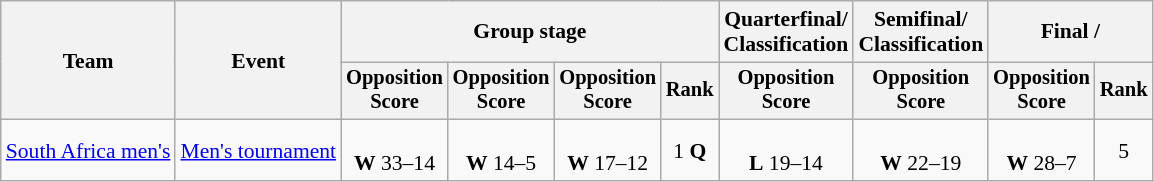<table class=wikitable style=font-size:90%;text-align:center>
<tr>
<th rowspan=2>Team</th>
<th rowspan=2>Event</th>
<th colspan=4>Group stage</th>
<th>Quarterfinal/<br>Classification</th>
<th>Semifinal/<br>Classification</th>
<th colspan=2>Final / </th>
</tr>
<tr style=font-size:95%>
<th>Opposition<br>Score</th>
<th>Opposition<br>Score</th>
<th>Opposition<br>Score</th>
<th>Rank</th>
<th>Opposition<br>Score</th>
<th>Opposition<br>Score</th>
<th>Opposition<br>Score</th>
<th>Rank</th>
</tr>
<tr>
<td align=left><a href='#'>South Africa men's</a></td>
<td align=left><a href='#'>Men's tournament</a></td>
<td><br><strong>W</strong> 33–14</td>
<td><br><strong>W</strong> 14–5</td>
<td><br><strong>W</strong> 17–12</td>
<td>1 <strong>Q</strong></td>
<td><br><strong>L</strong> 19–14</td>
<td><br><strong>W</strong> 22–19</td>
<td><br><strong>W</strong> 28–7</td>
<td>5</td>
</tr>
</table>
